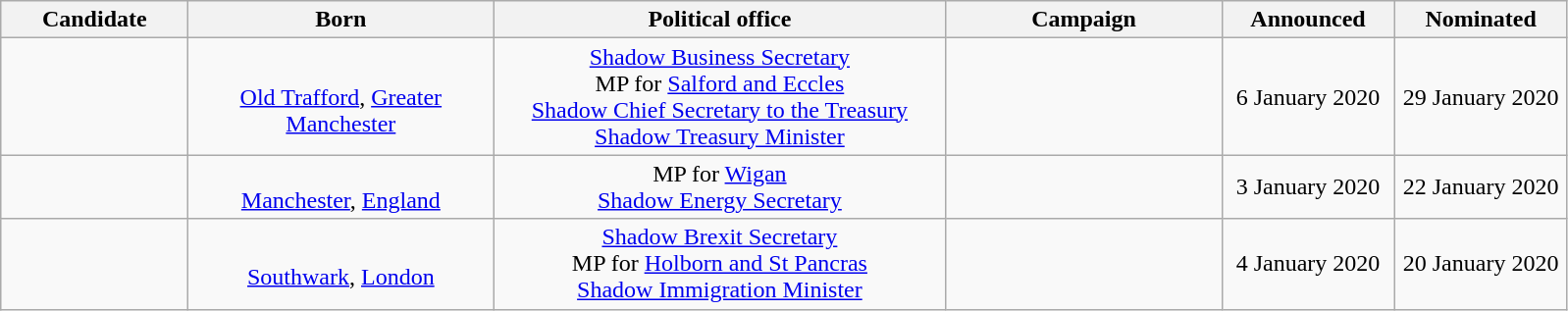<table class="wikitable sortable" style="text-align:center">
<tr>
<th scope="col" style="width: 120px;">Candidate</th>
<th scope="col" style="width: 200px;">Born</th>
<th scope="col" style="width: 300px;">Political office</th>
<th scope="col" style="width: 180px;">Campaign</th>
<th scope="col" style="width: 110px;">Announced</th>
<th scope="col" style="width: 110px;">Nominated</th>
</tr>
<tr>
<td><br></td>
<td><br><a href='#'>Old Trafford</a>, <a href='#'>Greater Manchester</a></td>
<td><a href='#'>Shadow Business Secretary</a> <br>MP for <a href='#'>Salford and Eccles</a> <br><a href='#'>Shadow Chief Secretary to the Treasury</a> <br><a href='#'>Shadow Treasury Minister</a> </td>
<td><br></td>
<td>6 January 2020</td>
<td>29 January 2020</td>
</tr>
<tr>
<td><br></td>
<td><br><a href='#'>Manchester</a>, <a href='#'>England</a></td>
<td>MP for <a href='#'>Wigan</a> <br><a href='#'>Shadow Energy Secretary</a> </td>
<td><br></td>
<td>3 January 2020</td>
<td>22 January 2020</td>
</tr>
<tr>
<td><br> </td>
<td><br><a href='#'>Southwark</a>, <a href='#'>London</a></td>
<td><a href='#'>Shadow Brexit Secretary</a> <br>MP for <a href='#'>Holborn and St Pancras</a> <br><a href='#'>Shadow Immigration Minister</a> </td>
<td><br></td>
<td>4 January 2020</td>
<td>20 January 2020</td>
</tr>
</table>
